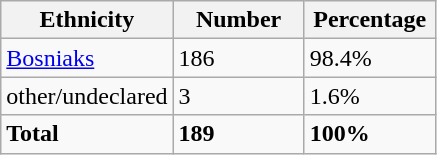<table class="wikitable">
<tr>
<th width="100px">Ethnicity</th>
<th width="80px">Number</th>
<th width="80px">Percentage</th>
</tr>
<tr>
<td><a href='#'>Bosniaks</a></td>
<td>186</td>
<td>98.4%</td>
</tr>
<tr>
<td>other/undeclared</td>
<td>3</td>
<td>1.6%</td>
</tr>
<tr>
<td><strong>Total</strong></td>
<td><strong>189</strong></td>
<td><strong>100%</strong></td>
</tr>
</table>
